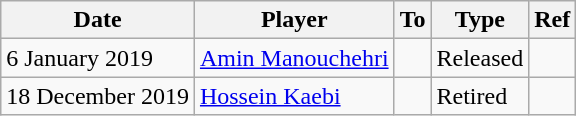<table class="wikitable">
<tr>
<th><strong>Date</strong></th>
<th><strong>Player</strong></th>
<th><strong>To</strong></th>
<th><strong>Type</strong></th>
<th><strong>Ref</strong></th>
</tr>
<tr>
<td>6 January 2019</td>
<td> <a href='#'>Amin Manouchehri</a></td>
<td></td>
<td>Released</td>
<td></td>
</tr>
<tr>
<td>18 December 2019</td>
<td> <a href='#'>Hossein Kaebi</a></td>
<td></td>
<td>Retired</td>
<td></td>
</tr>
</table>
